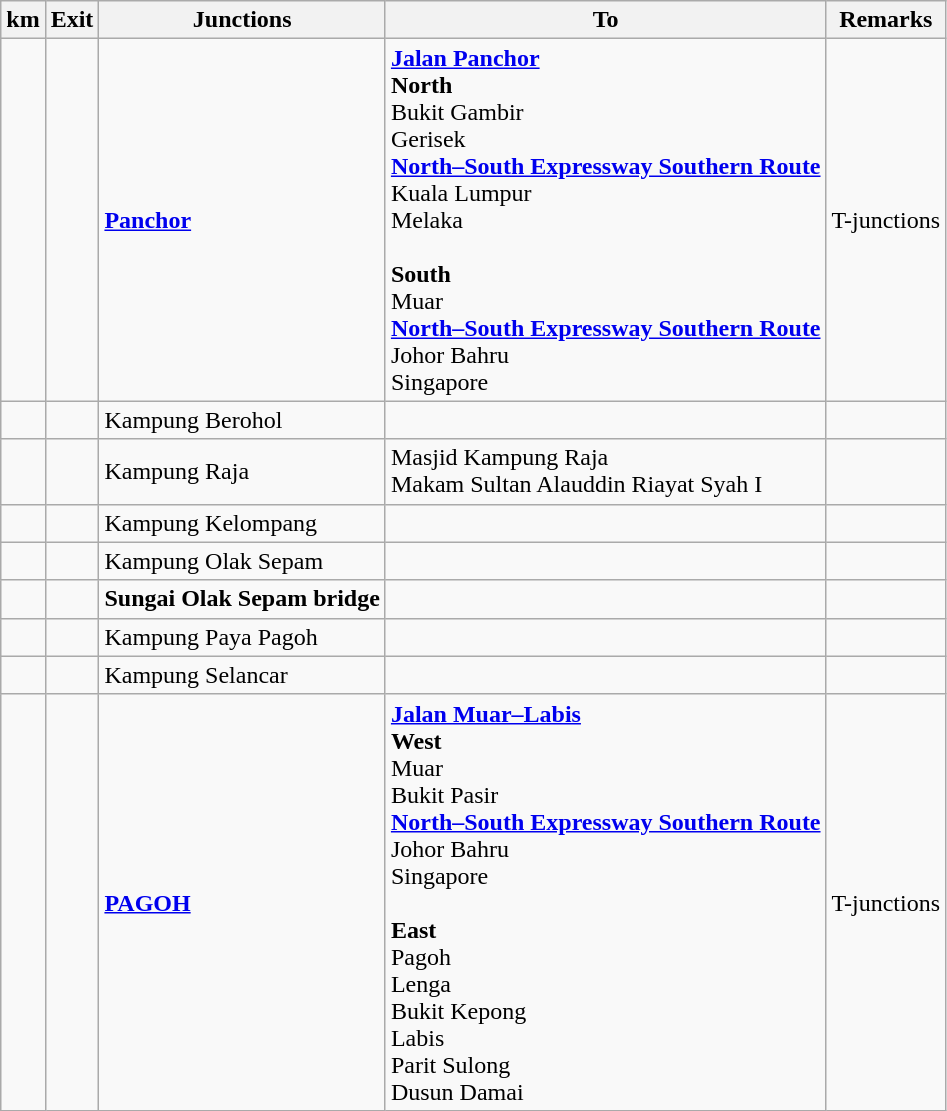<table class="wikitable">
<tr>
<th>km</th>
<th>Exit</th>
<th>Junctions</th>
<th>To</th>
<th>Remarks</th>
</tr>
<tr>
<td></td>
<td></td>
<td><strong><a href='#'>Panchor</a></strong></td>
<td> <strong><a href='#'>Jalan Panchor</a></strong><br><strong>North</strong><br>Bukit Gambir<br>Gerisek<br>  <strong><a href='#'>North–South Expressway Southern Route</a></strong><br>Kuala Lumpur<br>Melaka<br><br><strong>South</strong><br>Muar<br>  <strong><a href='#'>North–South Expressway Southern Route</a></strong><br>Johor Bahru<br>Singapore</td>
<td>T-junctions</td>
</tr>
<tr>
<td></td>
<td></td>
<td>Kampung Berohol</td>
<td></td>
<td></td>
</tr>
<tr>
<td></td>
<td></td>
<td>Kampung Raja</td>
<td>Masjid Kampung Raja<br>Makam Sultan Alauddin Riayat Syah I<br></td>
<td></td>
</tr>
<tr>
<td></td>
<td></td>
<td>Kampung Kelompang</td>
<td></td>
<td></td>
</tr>
<tr>
<td></td>
<td></td>
<td>Kampung Olak Sepam</td>
<td></td>
<td></td>
</tr>
<tr>
<td></td>
<td></td>
<td><strong>Sungai Olak Sepam bridge</strong></td>
<td></td>
<td></td>
</tr>
<tr>
<td></td>
<td></td>
<td>Kampung Paya Pagoh</td>
<td></td>
<td></td>
</tr>
<tr>
<td></td>
<td></td>
<td>Kampung Selancar</td>
<td></td>
<td></td>
</tr>
<tr>
<td></td>
<td></td>
<td><strong><a href='#'>PAGOH</a></strong></td>
<td> <strong><a href='#'>Jalan Muar–Labis</a></strong><br><strong>West</strong><br>Muar<br>Bukit Pasir<br>  <strong><a href='#'>North–South Expressway Southern Route</a></strong><br>Johor Bahru<br>Singapore<br><br><strong>East</strong><br>Pagoh<br>Lenga<br>Bukit Kepong<br>Labis<br>Parit Sulong<br>Dusun Damai</td>
<td>T-junctions</td>
</tr>
</table>
